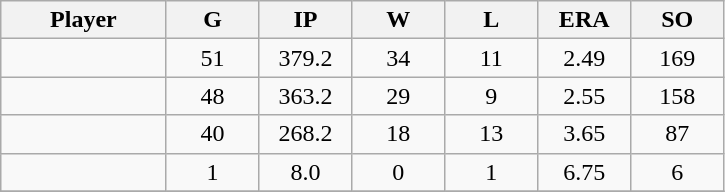<table class="wikitable sortable">
<tr>
<th bgcolor="#DDDDFF" width="16%">Player</th>
<th bgcolor="#DDDDFF" width="9%">G</th>
<th bgcolor="#DDDDFF" width="9%">IP</th>
<th bgcolor="#DDDDFF" width="9%">W</th>
<th bgcolor="#DDDDFF" width="9%">L</th>
<th bgcolor="#DDDDFF" width="9%">ERA</th>
<th bgcolor="#DDDDFF" width="9%">SO</th>
</tr>
<tr align="center">
<td></td>
<td>51</td>
<td>379.2</td>
<td>34</td>
<td>11</td>
<td>2.49</td>
<td>169</td>
</tr>
<tr align="center">
<td></td>
<td>48</td>
<td>363.2</td>
<td>29</td>
<td>9</td>
<td>2.55</td>
<td>158</td>
</tr>
<tr align="center">
<td></td>
<td>40</td>
<td>268.2</td>
<td>18</td>
<td>13</td>
<td>3.65</td>
<td>87</td>
</tr>
<tr align="center">
<td></td>
<td>1</td>
<td>8.0</td>
<td>0</td>
<td>1</td>
<td>6.75</td>
<td>6</td>
</tr>
<tr align="center">
</tr>
</table>
